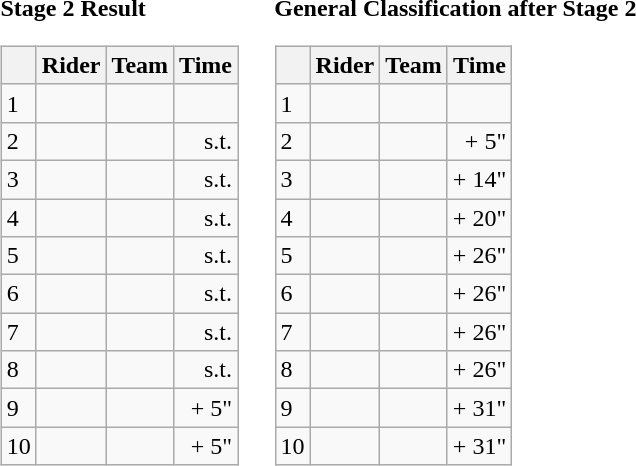<table>
<tr>
<td><strong>Stage 2 Result</strong><br><table class="wikitable">
<tr>
<th></th>
<th>Rider</th>
<th>Team</th>
<th>Time</th>
</tr>
<tr>
<td>1</td>
<td></td>
<td></td>
<td align="right"></td>
</tr>
<tr>
<td>2</td>
<td></td>
<td></td>
<td align="right">s.t.</td>
</tr>
<tr>
<td>3</td>
<td></td>
<td></td>
<td align="right">s.t.</td>
</tr>
<tr>
<td>4</td>
<td></td>
<td></td>
<td align="right">s.t.</td>
</tr>
<tr>
<td>5</td>
<td></td>
<td></td>
<td align="right">s.t.</td>
</tr>
<tr>
<td>6</td>
<td></td>
<td></td>
<td align="right">s.t.</td>
</tr>
<tr>
<td>7</td>
<td> </td>
<td></td>
<td align="right">s.t.</td>
</tr>
<tr>
<td>8</td>
<td></td>
<td></td>
<td align="right">s.t.</td>
</tr>
<tr>
<td>9</td>
<td></td>
<td></td>
<td align="right">+ 5"</td>
</tr>
<tr>
<td>10</td>
<td></td>
<td></td>
<td align="right">+ 5"</td>
</tr>
</table>
</td>
<td></td>
<td><strong>General Classification after Stage 2</strong><br><table class="wikitable">
<tr>
<th></th>
<th>Rider</th>
<th>Team</th>
<th>Time</th>
</tr>
<tr>
<td>1</td>
<td> </td>
<td></td>
<td align="right"></td>
</tr>
<tr>
<td>2</td>
<td></td>
<td></td>
<td align="right">+ 5"</td>
</tr>
<tr>
<td>3</td>
<td></td>
<td></td>
<td align="right">+ 14"</td>
</tr>
<tr>
<td>4</td>
<td></td>
<td></td>
<td align="right">+ 20"</td>
</tr>
<tr>
<td>5</td>
<td></td>
<td></td>
<td align="right">+ 26"</td>
</tr>
<tr>
<td>6</td>
<td> </td>
<td></td>
<td align="right">+ 26"</td>
</tr>
<tr>
<td>7</td>
<td></td>
<td></td>
<td align="right">+ 26"</td>
</tr>
<tr>
<td>8</td>
<td></td>
<td></td>
<td align="right">+ 26"</td>
</tr>
<tr>
<td>9</td>
<td></td>
<td></td>
<td align="right">+ 31"</td>
</tr>
<tr>
<td>10</td>
<td></td>
<td></td>
<td align="right">+ 31"</td>
</tr>
</table>
</td>
</tr>
</table>
